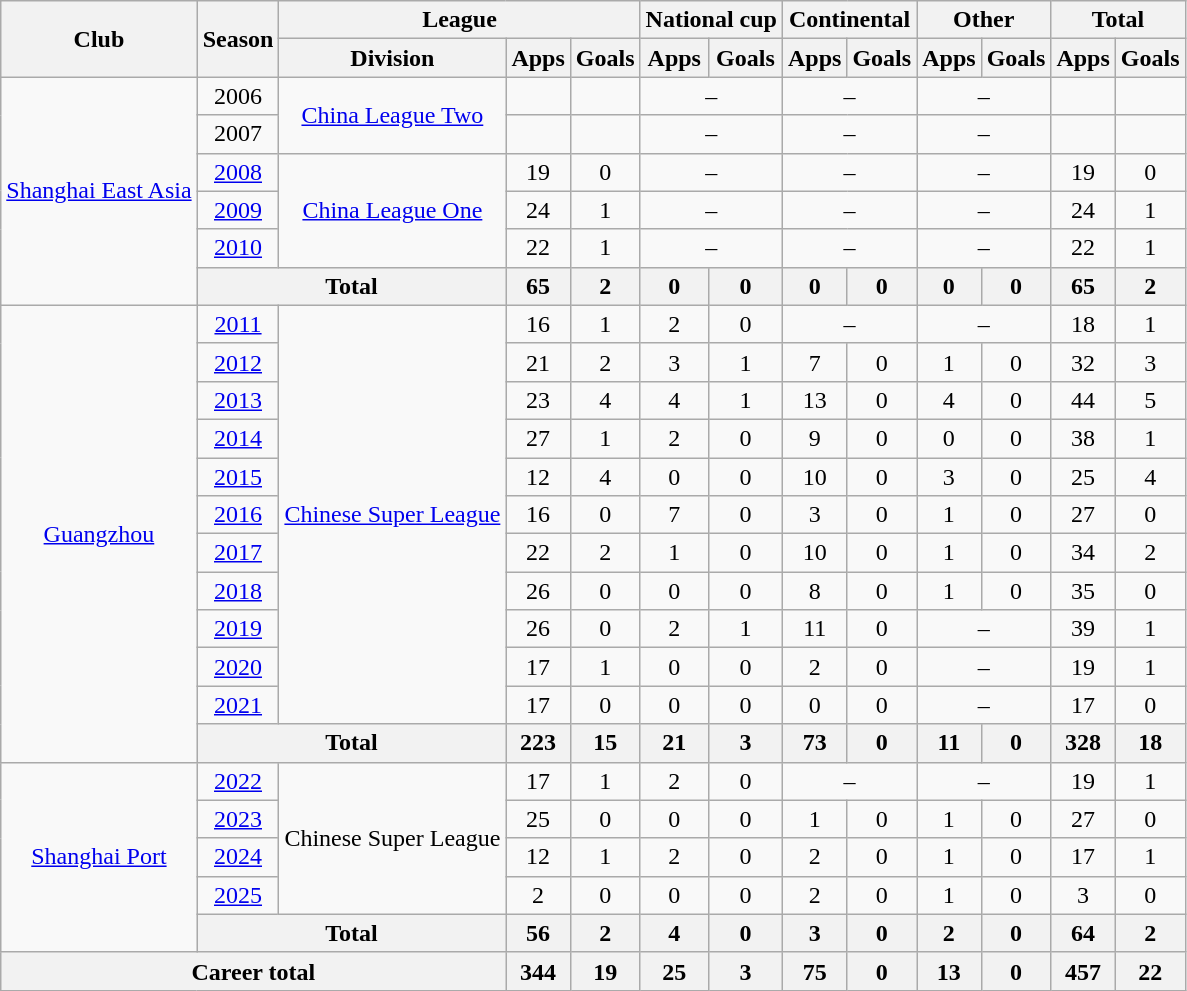<table class="wikitable" style="text-align: center">
<tr>
<th rowspan="2">Club</th>
<th rowspan="2">Season</th>
<th colspan="3">League</th>
<th colspan="2">National cup</th>
<th colspan="2">Continental</th>
<th colspan="2">Other</th>
<th colspan="2">Total</th>
</tr>
<tr>
<th>Division</th>
<th>Apps</th>
<th>Goals</th>
<th>Apps</th>
<th>Goals</th>
<th>Apps</th>
<th>Goals</th>
<th>Apps</th>
<th>Goals</th>
<th>Apps</th>
<th>Goals</th>
</tr>
<tr>
<td rowspan=6><a href='#'>Shanghai East Asia</a></td>
<td>2006</td>
<td rowspan="2"><a href='#'>China League Two</a></td>
<td></td>
<td></td>
<td colspan="2">–</td>
<td colspan="2">–</td>
<td colspan="2">–</td>
<td></td>
<td></td>
</tr>
<tr>
<td>2007</td>
<td></td>
<td></td>
<td colspan="2">–</td>
<td colspan="2">–</td>
<td colspan="2">–</td>
<td></td>
<td></td>
</tr>
<tr>
<td><a href='#'>2008</a></td>
<td rowspan="3"><a href='#'>China League One</a></td>
<td>19</td>
<td>0</td>
<td colspan="2">–</td>
<td colspan="2">–</td>
<td colspan="2">–</td>
<td>19</td>
<td>0</td>
</tr>
<tr>
<td><a href='#'>2009</a></td>
<td>24</td>
<td>1</td>
<td colspan="2">–</td>
<td colspan="2">–</td>
<td colspan="2">–</td>
<td>24</td>
<td>1</td>
</tr>
<tr>
<td><a href='#'>2010</a></td>
<td>22</td>
<td>1</td>
<td colspan="2">–</td>
<td colspan="2">–</td>
<td colspan="2">–</td>
<td>22</td>
<td>1</td>
</tr>
<tr>
<th colspan="2">Total</th>
<th>65</th>
<th>2</th>
<th>0</th>
<th>0</th>
<th>0</th>
<th>0</th>
<th>0</th>
<th>0</th>
<th>65</th>
<th>2</th>
</tr>
<tr>
<td rowspan="12"><a href='#'>Guangzhou</a></td>
<td><a href='#'>2011</a></td>
<td rowspan="11"><a href='#'>Chinese Super League</a></td>
<td>16</td>
<td>1</td>
<td>2</td>
<td>0</td>
<td colspan="2">–</td>
<td colspan="2">–</td>
<td>18</td>
<td>1</td>
</tr>
<tr>
<td><a href='#'>2012</a></td>
<td>21</td>
<td>2</td>
<td>3</td>
<td>1</td>
<td>7</td>
<td>0</td>
<td>1</td>
<td>0</td>
<td>32</td>
<td>3</td>
</tr>
<tr>
<td><a href='#'>2013</a></td>
<td>23</td>
<td>4</td>
<td>4</td>
<td>1</td>
<td>13</td>
<td>0</td>
<td>4</td>
<td>0</td>
<td>44</td>
<td>5</td>
</tr>
<tr>
<td><a href='#'>2014</a></td>
<td>27</td>
<td>1</td>
<td>2</td>
<td>0</td>
<td>9</td>
<td>0</td>
<td>0</td>
<td>0</td>
<td>38</td>
<td>1</td>
</tr>
<tr>
<td><a href='#'>2015</a></td>
<td>12</td>
<td>4</td>
<td>0</td>
<td>0</td>
<td>10</td>
<td>0</td>
<td>3</td>
<td>0</td>
<td>25</td>
<td>4</td>
</tr>
<tr>
<td><a href='#'>2016</a></td>
<td>16</td>
<td>0</td>
<td>7</td>
<td>0</td>
<td>3</td>
<td>0</td>
<td>1</td>
<td>0</td>
<td>27</td>
<td>0</td>
</tr>
<tr>
<td><a href='#'>2017</a></td>
<td>22</td>
<td>2</td>
<td>1</td>
<td>0</td>
<td>10</td>
<td>0</td>
<td>1</td>
<td>0</td>
<td>34</td>
<td>2</td>
</tr>
<tr>
<td><a href='#'>2018</a></td>
<td>26</td>
<td>0</td>
<td>0</td>
<td>0</td>
<td>8</td>
<td>0</td>
<td>1</td>
<td>0</td>
<td>35</td>
<td>0</td>
</tr>
<tr>
<td><a href='#'>2019</a></td>
<td>26</td>
<td>0</td>
<td>2</td>
<td>1</td>
<td>11</td>
<td>0</td>
<td colspan="2">–</td>
<td>39</td>
<td>1</td>
</tr>
<tr>
<td><a href='#'>2020</a></td>
<td>17</td>
<td>1</td>
<td>0</td>
<td>0</td>
<td>2</td>
<td>0</td>
<td colspan="2">–</td>
<td>19</td>
<td>1</td>
</tr>
<tr>
<td><a href='#'>2021</a></td>
<td>17</td>
<td>0</td>
<td>0</td>
<td>0</td>
<td>0</td>
<td>0</td>
<td colspan="2">–</td>
<td>17</td>
<td>0</td>
</tr>
<tr>
<th colspan="2">Total</th>
<th>223</th>
<th>15</th>
<th>21</th>
<th>3</th>
<th>73</th>
<th>0</th>
<th>11</th>
<th>0</th>
<th>328</th>
<th>18</th>
</tr>
<tr>
<td rowspan="5"><a href='#'>Shanghai Port</a></td>
<td><a href='#'>2022</a></td>
<td rowspan="4">Chinese Super League</td>
<td>17</td>
<td>1</td>
<td>2</td>
<td>0</td>
<td colspan="2">–</td>
<td colspan="2">–</td>
<td>19</td>
<td>1</td>
</tr>
<tr>
<td><a href='#'>2023</a></td>
<td>25</td>
<td>0</td>
<td>0</td>
<td>0</td>
<td>1</td>
<td>0</td>
<td>1</td>
<td>0</td>
<td>27</td>
<td>0</td>
</tr>
<tr>
<td><a href='#'>2024</a></td>
<td>12</td>
<td>1</td>
<td>2</td>
<td>0</td>
<td>2</td>
<td>0</td>
<td>1</td>
<td>0</td>
<td>17</td>
<td>1</td>
</tr>
<tr>
<td><a href='#'>2025</a></td>
<td>2</td>
<td>0</td>
<td>0</td>
<td>0</td>
<td>2</td>
<td>0</td>
<td>1</td>
<td>0</td>
<td>3</td>
<td>0</td>
</tr>
<tr>
<th colspan="2">Total</th>
<th>56</th>
<th>2</th>
<th>4</th>
<th>0</th>
<th>3</th>
<th>0</th>
<th>2</th>
<th>0</th>
<th>64</th>
<th>2</th>
</tr>
<tr>
<th colspan="3">Career total</th>
<th>344</th>
<th>19</th>
<th>25</th>
<th>3</th>
<th>75</th>
<th>0</th>
<th>13</th>
<th>0</th>
<th>457</th>
<th>22</th>
</tr>
</table>
